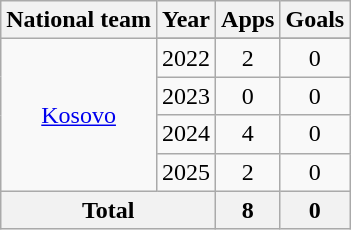<table class="wikitable" style="text-align:center">
<tr>
<th>National team</th>
<th>Year</th>
<th>Apps</th>
<th>Goals</th>
</tr>
<tr>
<td rowspan="5"><a href='#'>Kosovo</a></td>
</tr>
<tr>
<td>2022</td>
<td>2</td>
<td>0</td>
</tr>
<tr>
<td>2023</td>
<td>0</td>
<td>0</td>
</tr>
<tr>
<td>2024</td>
<td>4</td>
<td>0</td>
</tr>
<tr>
<td>2025</td>
<td>2</td>
<td>0</td>
</tr>
<tr>
<th colspan=2>Total</th>
<th>8</th>
<th>0</th>
</tr>
</table>
